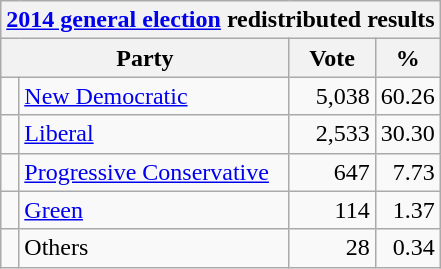<table class="wikitable">
<tr>
<th colspan="4"><a href='#'>2014 general election</a> redistributed results</th>
</tr>
<tr>
<th bgcolor="#DDDDFF" width="130px" colspan="2">Party</th>
<th bgcolor="#DDDDFF" width="50px">Vote</th>
<th bgcolor="#DDDDFF" width="30px">%</th>
</tr>
<tr>
<td> </td>
<td><a href='#'>New Democratic</a></td>
<td align=right>5,038</td>
<td align=right>60.26</td>
</tr>
<tr>
<td> </td>
<td><a href='#'>Liberal</a></td>
<td align=right>2,533</td>
<td align=right>30.30</td>
</tr>
<tr>
<td> </td>
<td><a href='#'>Progressive Conservative</a></td>
<td align=right>647</td>
<td align=right>7.73</td>
</tr>
<tr>
<td> </td>
<td><a href='#'>Green</a></td>
<td align=right>114</td>
<td align=right>1.37</td>
</tr>
<tr>
<td> </td>
<td>Others</td>
<td align=right>28</td>
<td align=right>0.34</td>
</tr>
</table>
